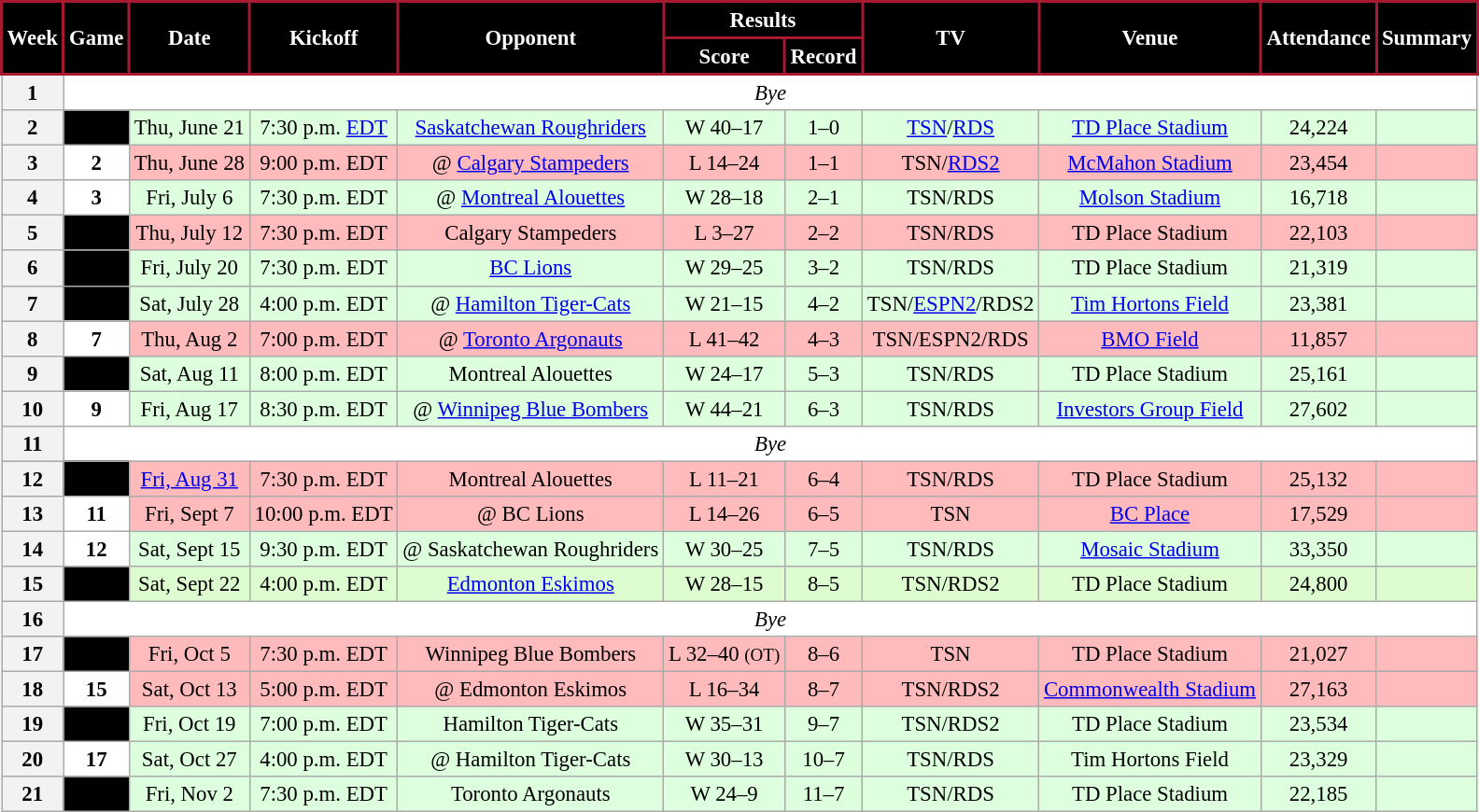<table class="wikitable" style="font-size: 95%;">
<tr>
<th scope="col" style="background:#000000;color:#FFFFFF;border:2px solid #A6192E;" rowspan=2>Week</th>
<th scope="col" style="background:#000000;color:#FFFFFF;border:2px solid #A6192E;" rowspan=2>Game</th>
<th scope="col" style="background:#000000;color:#FFFFFF;border:2px solid #A6192E;" rowspan=2>Date</th>
<th scope="col" style="background:#000000;color:#FFFFFF;border:2px solid #A6192E;" rowspan=2>Kickoff</th>
<th scope="col" style="background:#000000;color:#FFFFFF;border:2px solid #A6192E;" rowspan=2>Opponent</th>
<th scope="col" style="background:#000000;color:#FFFFFF;border:2px solid #A6192E;" colspan=2>Results</th>
<th scope="col" style="background:#000000;color:#FFFFFF;border:2px solid #A6192E;" rowspan=2>TV</th>
<th scope="col" style="background:#000000;color:#FFFFFF;border:2px solid #A6192E;" rowspan=2>Venue</th>
<th scope="col" style="background:#000000;color:#FFFFFF;border:2px solid #A6192E;" rowspan=2>Attendance</th>
<th scope="col" style="background:#000000;color:#FFFFFF;border:2px solid #A6192E;" rowspan=2>Summary</th>
</tr>
<tr>
<th scope="col" style="background:#000000;color:#FFFFFF;border:2px solid #A6192E;">Score</th>
<th scope="col" style="background:#000000;color:#FFFFFF;border:2px solid #A6192E;">Record</th>
</tr>
<tr align="center" bgcolor="#ffffff">
<th align="center">1</th>
<td colspan=10 align="center" valign="middle"><em>Bye</em></td>
</tr>
<tr align="center" bgcolor="#ddffdd">
<th align="center">2</th>
<th style="text-align:center; background:black;"><span>1</span></th>
<td align="center">Thu, June 21</td>
<td align="center">7:30 p.m. <a href='#'>EDT</a></td>
<td align="center"><a href='#'>Saskatchewan Roughriders</a></td>
<td align="center">W 40–17</td>
<td align="center">1–0</td>
<td align="center"><a href='#'>TSN</a>/<a href='#'>RDS</a></td>
<td align="center"><a href='#'>TD Place Stadium</a></td>
<td align="center">24,224</td>
<td align="center"></td>
</tr>
<tr align="center" bgcolor="#ffbbbb">
<th align="center">3</th>
<th style="text-align:center; background:white;"><span>2</span></th>
<td align="center">Thu, June 28</td>
<td align="center">9:00 p.m. EDT</td>
<td align="center">@ <a href='#'>Calgary Stampeders</a></td>
<td align="center">L 14–24</td>
<td align="center">1–1</td>
<td align="center">TSN/<a href='#'>RDS2</a></td>
<td align="center"><a href='#'>McMahon Stadium</a></td>
<td align="center">23,454</td>
<td align="center"></td>
</tr>
<tr align="center" bgcolor="#ddffdd">
<th align="center">4</th>
<th style="text-align:center; background:white;"><span>3</span></th>
<td align="center">Fri, July 6</td>
<td align="center">7:30 p.m. EDT</td>
<td align="center">@ <a href='#'>Montreal Alouettes</a></td>
<td align="center">W 28–18</td>
<td align="center">2–1</td>
<td align="center">TSN/RDS</td>
<td align="center"><a href='#'>Molson Stadium</a></td>
<td align="center">16,718</td>
<td align="center"></td>
</tr>
<tr align="center" bgcolor="#ffbbbb">
<th align="center">5</th>
<th style="text-align:center; background:black;"><span>4</span></th>
<td align="center">Thu, July 12</td>
<td align="center">7:30 p.m. EDT</td>
<td align="center">Calgary Stampeders</td>
<td align="center">L 3–27</td>
<td align="center">2–2</td>
<td align="center">TSN/RDS</td>
<td align="center">TD Place Stadium</td>
<td align="center">22,103</td>
<td align="center"></td>
</tr>
<tr align="center" bgcolor="#ddffdd">
<th align="center">6</th>
<th style="text-align:center; background:black;"><span>5</span></th>
<td align="center">Fri, July 20</td>
<td align="center">7:30 p.m. EDT</td>
<td align="center"><a href='#'>BC Lions</a></td>
<td align="center">W 29–25</td>
<td align="center">3–2</td>
<td align="center">TSN/RDS</td>
<td align="center">TD Place Stadium</td>
<td align="center">21,319</td>
<td align="center"></td>
</tr>
<tr align="center" bgcolor="#ddffdd">
<th align="center">7</th>
<th style="text-align:center; background:black;"><span>6</span></th>
<td align="center">Sat, July 28</td>
<td align="center">4:00 p.m. EDT</td>
<td align="center">@ <a href='#'>Hamilton Tiger-Cats</a></td>
<td align="center">W 21–15</td>
<td align="center">4–2</td>
<td align="center">TSN/<a href='#'>ESPN2</a>/RDS2</td>
<td align="center"><a href='#'>Tim Hortons Field</a></td>
<td align="center">23,381</td>
<td align="center"></td>
</tr>
<tr align="center" bgcolor="#ffbbbb">
<th align="center">8</th>
<th style="text-align:center; background:white;"><span>7</span></th>
<td align="center">Thu, Aug 2</td>
<td align="center">7:00 p.m. EDT</td>
<td align="center">@ <a href='#'>Toronto Argonauts</a></td>
<td align="center">L 41–42</td>
<td align="center">4–3</td>
<td align="center">TSN/ESPN2/RDS</td>
<td align="center"><a href='#'>BMO Field</a></td>
<td align="center">11,857</td>
<td align="center"></td>
</tr>
<tr align="center" bgcolor="#ddffdd">
<th align="center">9</th>
<th style="text-align:center; background:black;"><span>8</span></th>
<td align="center">Sat, Aug 11</td>
<td align="center">8:00 p.m. EDT</td>
<td align="center">Montreal Alouettes</td>
<td align="center">W 24–17</td>
<td align="center">5–3</td>
<td align="center">TSN/RDS</td>
<td align="center">TD Place Stadium</td>
<td align="center">25,161</td>
<td align="center"></td>
</tr>
<tr align="center" bgcolor="#ddffdd">
<th align="center">10</th>
<th style="text-align:center; background:white;"><span>9</span></th>
<td align="center">Fri, Aug 17</td>
<td align="center">8:30 p.m. EDT</td>
<td align="center">@ <a href='#'>Winnipeg Blue Bombers</a></td>
<td align="center">W 44–21</td>
<td align="center">6–3</td>
<td align="center">TSN/RDS</td>
<td align="center"><a href='#'>Investors Group Field</a></td>
<td align="center">27,602</td>
<td align="center"></td>
</tr>
<tr align="center" bgcolor="#ffffff">
<th align="center">11</th>
<td colspan=10 align="center" valign="middle"><em>Bye</em></td>
</tr>
<tr align="center" bgcolor="#ffbbbb">
<th align="center">12</th>
<th style="text-align:center; background:black;"><span>10</span></th>
<td align="center"><a href='#'>Fri, Aug 31</a></td>
<td align="center">7:30 p.m. EDT</td>
<td align="center">Montreal Alouettes</td>
<td align="center">L 11–21</td>
<td align="center">6–4</td>
<td align="center">TSN/RDS</td>
<td align="center">TD Place Stadium</td>
<td align="center">25,132</td>
<td align="center"></td>
</tr>
<tr align="center" bgcolor="#ffbbbb">
<th align="center">13</th>
<th style="text-align:center; background:white;"><span>11</span></th>
<td align="center">Fri, Sept 7</td>
<td align="center">10:00 p.m. EDT</td>
<td align="center">@ BC Lions</td>
<td align="center">L 14–26</td>
<td align="center">6–5</td>
<td align="center">TSN</td>
<td align="center"><a href='#'>BC Place</a></td>
<td align="center">17,529</td>
<td align="center"></td>
</tr>
<tr align="center" bgcolor="#ddffdd">
<th align="center">14</th>
<th style="text-align:center; background:white;"><span>12</span></th>
<td align="center">Sat, Sept 15</td>
<td align="center">9:30 p.m. EDT</td>
<td align="center">@ Saskatchewan Roughriders</td>
<td align="center">W 30–25</td>
<td align="center">7–5</td>
<td align="center">TSN/RDS</td>
<td align="center"><a href='#'>Mosaic Stadium</a></td>
<td align="center">33,350</td>
<td align="center"></td>
</tr>
<tr align="center" bgcolor="#ddffddd">
<th align="center">15</th>
<th style="text-align:center; background:black;"><span>13</span></th>
<td align="center">Sat, Sept 22</td>
<td align="center">4:00 p.m. EDT</td>
<td align="center"><a href='#'>Edmonton Eskimos</a></td>
<td align="center">W 28–15</td>
<td align="center">8–5</td>
<td align="center">TSN/RDS2</td>
<td align="center">TD Place Stadium</td>
<td align="center">24,800</td>
<td align="center"></td>
</tr>
<tr align="center" bgcolor="#ffffff">
<th align="center">16</th>
<td colspan=10 align="center" valign="middle"><em>Bye</em></td>
</tr>
<tr align="center" bgcolor="#ffbbbb">
<th align="center">17</th>
<th style="text-align:center; background:black;"><span>14</span></th>
<td align="center">Fri, Oct 5</td>
<td align="center">7:30 p.m. EDT</td>
<td align="center">Winnipeg Blue Bombers</td>
<td align="center">L 32–40 <small>(OT)</small></td>
<td align="center">8–6</td>
<td align="center">TSN</td>
<td align="center">TD Place Stadium</td>
<td align="center">21,027</td>
<td align="center"></td>
</tr>
<tr align="center" bgcolor="#ffbbbb">
<th align="center">18</th>
<th style="text-align:center; background:white;"><span>15</span></th>
<td align="center">Sat, Oct 13</td>
<td align="center">5:00 p.m. EDT</td>
<td align="center">@ Edmonton Eskimos</td>
<td align="center">L 16–34</td>
<td align="center">8–7</td>
<td align="center">TSN/RDS2</td>
<td align="center"><a href='#'>Commonwealth Stadium</a></td>
<td align="center">27,163</td>
<td align="center"></td>
</tr>
<tr align="center" bgcolor="#ddffdd">
<th align="center">19</th>
<th style="text-align:center; background:black;"><span>16</span></th>
<td align="center">Fri, Oct 19</td>
<td align="center">7:00 p.m. EDT</td>
<td align="center">Hamilton Tiger-Cats</td>
<td align="center">W 35–31</td>
<td align="center">9–7</td>
<td align="center">TSN/RDS2</td>
<td align="center">TD Place Stadium</td>
<td align="center">23,534</td>
<td align="center"></td>
</tr>
<tr align="center" bgcolor="#ddffdd">
<th align="center">20</th>
<th style="text-align:center; background:white;"><span>17</span></th>
<td align="center">Sat, Oct 27</td>
<td align="center">4:00 p.m. EDT</td>
<td align="center">@ Hamilton Tiger-Cats</td>
<td align="center">W 30–13</td>
<td align="center">10–7</td>
<td align="center">TSN/RDS</td>
<td align="center">Tim Hortons Field</td>
<td align="center">23,329</td>
<td align="center"></td>
</tr>
<tr align="center" bgcolor="#ddffdd">
<th align="center">21</th>
<th style="text-align:center; background:black;"><span>18</span></th>
<td align="center">Fri, Nov 2</td>
<td align="center">7:30 p.m. EDT</td>
<td align="center">Toronto Argonauts</td>
<td align="center">W 24–9</td>
<td align="center">11–7</td>
<td align="center">TSN/RDS</td>
<td align="center">TD Place Stadium</td>
<td align="center">22,185</td>
<td align="center"></td>
</tr>
</table>
